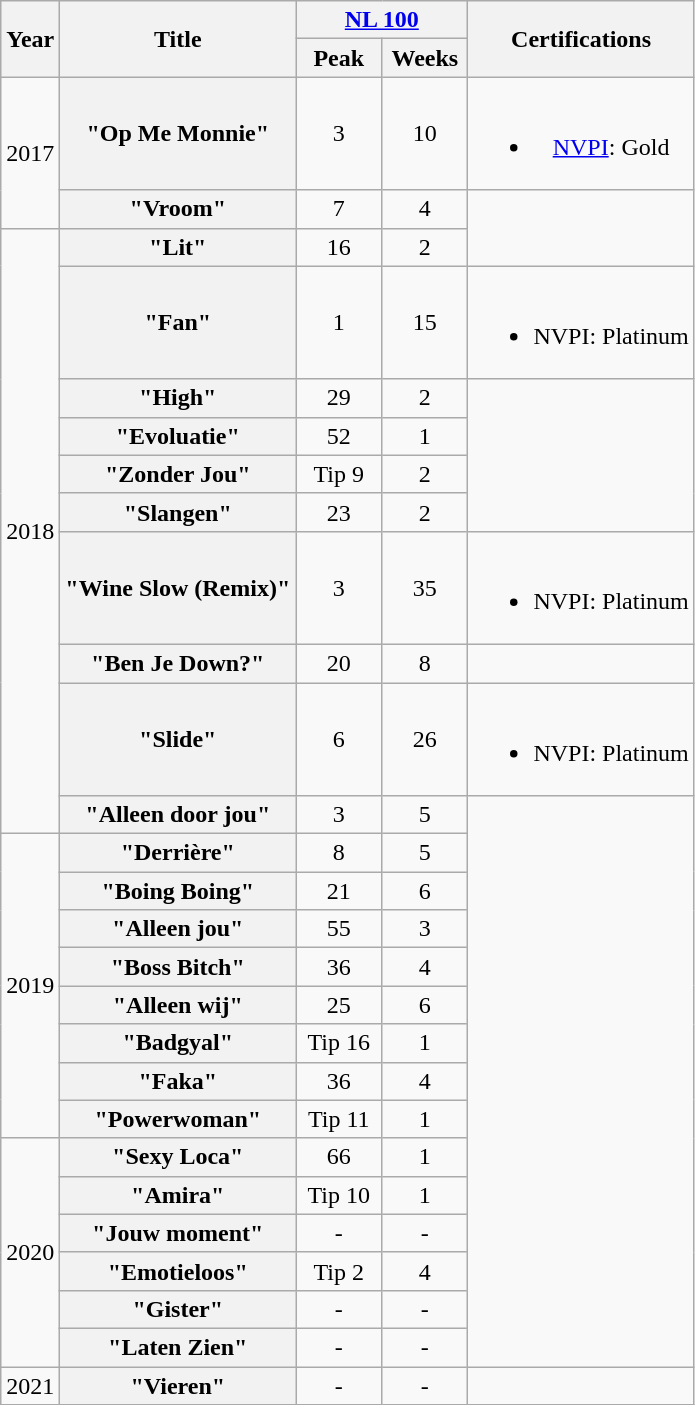<table class="wikitable plainrowheaders" style="text-align:center">
<tr>
<th rowspan="2">Year</th>
<th rowspan="2">Title</th>
<th colspan="2"><a href='#'>NL 100</a><br></th>
<th rowspan="2">Certifications</th>
</tr>
<tr>
<th width="50">Peak</th>
<th width="50">Weeks</th>
</tr>
<tr>
<td rowspan="2">2017</td>
<th scope="row">"Op Me Monnie"</th>
<td>3</td>
<td>10</td>
<td><br><ul><li><a href='#'>NVPI</a>: Gold</li></ul></td>
</tr>
<tr>
<th scope="row">"Vroom"<br></th>
<td>7</td>
<td>4</td>
<td rowspan="2"></td>
</tr>
<tr>
<td rowspan="10">2018</td>
<th scope="row">"Lit"<br></th>
<td>16</td>
<td>2</td>
</tr>
<tr>
<th scope="row">"Fan"<br></th>
<td>1</td>
<td>15</td>
<td><br><ul><li>NVPI: Platinum</li></ul></td>
</tr>
<tr>
<th scope="row">"High"</th>
<td>29</td>
<td>2</td>
<td rowspan="4"></td>
</tr>
<tr>
<th scope="row">"Evoluatie"<br></th>
<td>52</td>
<td>1</td>
</tr>
<tr>
<th scope="row">"Zonder Jou"</th>
<td>Tip 9</td>
<td>2</td>
</tr>
<tr>
<th scope="row">"Slangen"</th>
<td>23</td>
<td>2</td>
</tr>
<tr>
<th scope="row">"Wine Slow (Remix)"<br></th>
<td>3</td>
<td>35</td>
<td><br><ul><li>NVPI: Platinum</li></ul></td>
</tr>
<tr>
<th scope="row">"Ben Je Down?"<br></th>
<td>20</td>
<td>8</td>
<td></td>
</tr>
<tr>
<th scope="row">"Slide"<br></th>
<td>6</td>
<td>26</td>
<td><br><ul><li>NVPI: Platinum</li></ul></td>
</tr>
<tr>
<th scope="row">"Alleen door jou"<br></th>
<td>3</td>
<td>5</td>
<td rowspan="15"></td>
</tr>
<tr>
<td rowspan="8">2019</td>
<th scope="row">"Derrière"</th>
<td>8</td>
<td>5</td>
</tr>
<tr>
<th scope="row">"Boing Boing"<br></th>
<td>21</td>
<td>6</td>
</tr>
<tr>
<th scope="row">"Alleen jou"<br></th>
<td>55</td>
<td>3</td>
</tr>
<tr>
<th scope="row">"Boss Bitch"</th>
<td>36</td>
<td>4</td>
</tr>
<tr>
<th scope="row">"Alleen wij"<br></th>
<td>25</td>
<td>6</td>
</tr>
<tr>
<th scope="row">"Badgyal"<br></th>
<td>Tip 16</td>
<td>1</td>
</tr>
<tr>
<th scope="row">"Faka"<br></th>
<td>36</td>
<td>4</td>
</tr>
<tr>
<th scope="row">"Powerwoman"</th>
<td>Tip 11</td>
<td>1</td>
</tr>
<tr>
<td rowspan="6">2020</td>
<th scope="row">"Sexy Loca"<br></th>
<td>66</td>
<td>1</td>
</tr>
<tr>
<th scope="row">"Amira"<br></th>
<td>Tip 10</td>
<td>1</td>
</tr>
<tr>
<th scope="row">"Jouw moment"</th>
<td>-</td>
<td>-</td>
</tr>
<tr>
<th scope="row">"Emotieloos"</th>
<td>Tip 2</td>
<td>4</td>
</tr>
<tr>
<th scope="row">"Gister"</th>
<td>-</td>
<td>-</td>
</tr>
<tr>
<th scope="row">"Laten Zien"</th>
<td>-</td>
<td>-</td>
</tr>
<tr>
<td rowspan="1">2021</td>
<th scope="row">"Vieren"<br></th>
<td>-</td>
<td>-</td>
</tr>
</table>
